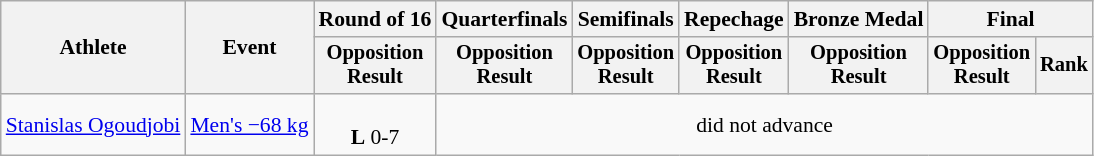<table class="wikitable" style="font-size:90%">
<tr>
<th rowspan="2">Athlete</th>
<th rowspan="2">Event</th>
<th>Round of 16</th>
<th>Quarterfinals</th>
<th>Semifinals</th>
<th>Repechage</th>
<th>Bronze Medal</th>
<th colspan=2>Final</th>
</tr>
<tr style="font-size:95%">
<th>Opposition<br>Result</th>
<th>Opposition<br>Result</th>
<th>Opposition<br>Result</th>
<th>Opposition<br>Result</th>
<th>Opposition<br>Result</th>
<th>Opposition<br>Result</th>
<th>Rank</th>
</tr>
<tr align=center>
<td align=left><a href='#'>Stanislas Ogoudjobi</a></td>
<td align=left><a href='#'>Men's −68 kg</a></td>
<td><br><strong>L</strong> 0-7</td>
<td colspan=6>did not advance</td>
</tr>
</table>
